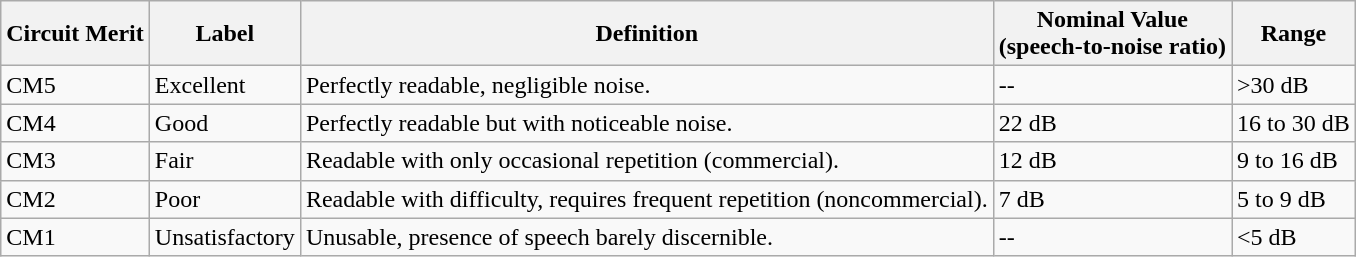<table class="wikitable">
<tr>
<th>Circuit Merit</th>
<th>Label</th>
<th>Definition</th>
<th>Nominal Value<br>(speech-to-noise ratio)</th>
<th>Range</th>
</tr>
<tr>
<td>CM5</td>
<td>Excellent</td>
<td>Perfectly readable, negligible noise.</td>
<td>--</td>
<td>>30 dB</td>
</tr>
<tr>
<td>CM4</td>
<td>Good</td>
<td>Perfectly readable but with noticeable noise.</td>
<td>22 dB</td>
<td>16 to 30 dB</td>
</tr>
<tr>
<td>CM3</td>
<td>Fair</td>
<td>Readable with only occasional repetition (commercial).</td>
<td>12 dB</td>
<td>9 to 16 dB</td>
</tr>
<tr>
<td>CM2</td>
<td>Poor</td>
<td>Readable with difficulty, requires frequent repetition (noncommercial).</td>
<td>7 dB</td>
<td>5 to 9 dB</td>
</tr>
<tr>
<td>CM1</td>
<td>Unsatisfactory</td>
<td>Unusable, presence of speech barely discernible.</td>
<td>--</td>
<td><5 dB</td>
</tr>
</table>
